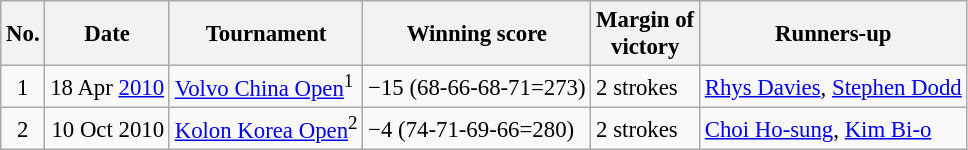<table class="wikitable" style="font-size:95%;">
<tr>
<th>No.</th>
<th>Date</th>
<th>Tournament</th>
<th>Winning score</th>
<th>Margin of<br>victory</th>
<th>Runners-up</th>
</tr>
<tr>
<td align=center>1</td>
<td align=right>18 Apr <a href='#'>2010</a></td>
<td><a href='#'>Volvo China Open</a><sup>1</sup></td>
<td>−15 (68-66-68-71=273)</td>
<td>2 strokes</td>
<td> <a href='#'>Rhys Davies</a>,  <a href='#'>Stephen Dodd</a></td>
</tr>
<tr>
<td align=center>2</td>
<td align=right>10 Oct 2010</td>
<td><a href='#'>Kolon Korea Open</a><sup>2</sup></td>
<td>−4 (74-71-69-66=280)</td>
<td>2 strokes</td>
<td> <a href='#'>Choi Ho-sung</a>,  <a href='#'>Kim Bi-o</a></td>
</tr>
</table>
